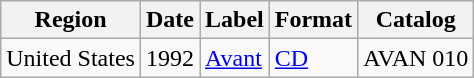<table class="wikitable">
<tr>
<th>Region</th>
<th>Date</th>
<th>Label</th>
<th>Format</th>
<th>Catalog</th>
</tr>
<tr>
<td>United States</td>
<td>1992</td>
<td><a href='#'>Avant</a></td>
<td><a href='#'>CD</a></td>
<td>AVAN 010</td>
</tr>
</table>
